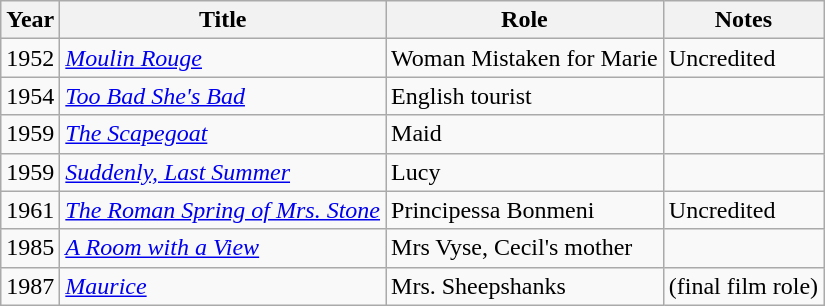<table class="wikitable">
<tr>
<th>Year</th>
<th>Title</th>
<th>Role</th>
<th>Notes</th>
</tr>
<tr>
<td>1952</td>
<td><em><a href='#'>Moulin Rouge</a></em></td>
<td>Woman Mistaken for Marie</td>
<td>Uncredited</td>
</tr>
<tr>
<td>1954</td>
<td><em><a href='#'>Too Bad She's Bad</a></em></td>
<td>English tourist</td>
<td></td>
</tr>
<tr>
<td>1959</td>
<td><em><a href='#'>The Scapegoat</a></em></td>
<td>Maid</td>
<td></td>
</tr>
<tr>
<td>1959</td>
<td><em><a href='#'>Suddenly, Last Summer</a></em></td>
<td>Lucy</td>
<td></td>
</tr>
<tr>
<td>1961</td>
<td><em><a href='#'>The Roman Spring of Mrs. Stone</a></em></td>
<td>Principessa Bonmeni</td>
<td>Uncredited</td>
</tr>
<tr>
<td>1985</td>
<td><em><a href='#'>A Room with a View</a></em></td>
<td>Mrs Vyse, Cecil's mother</td>
<td></td>
</tr>
<tr>
<td>1987</td>
<td><em><a href='#'>Maurice</a></em></td>
<td>Mrs. Sheepshanks</td>
<td>(final film role)</td>
</tr>
</table>
